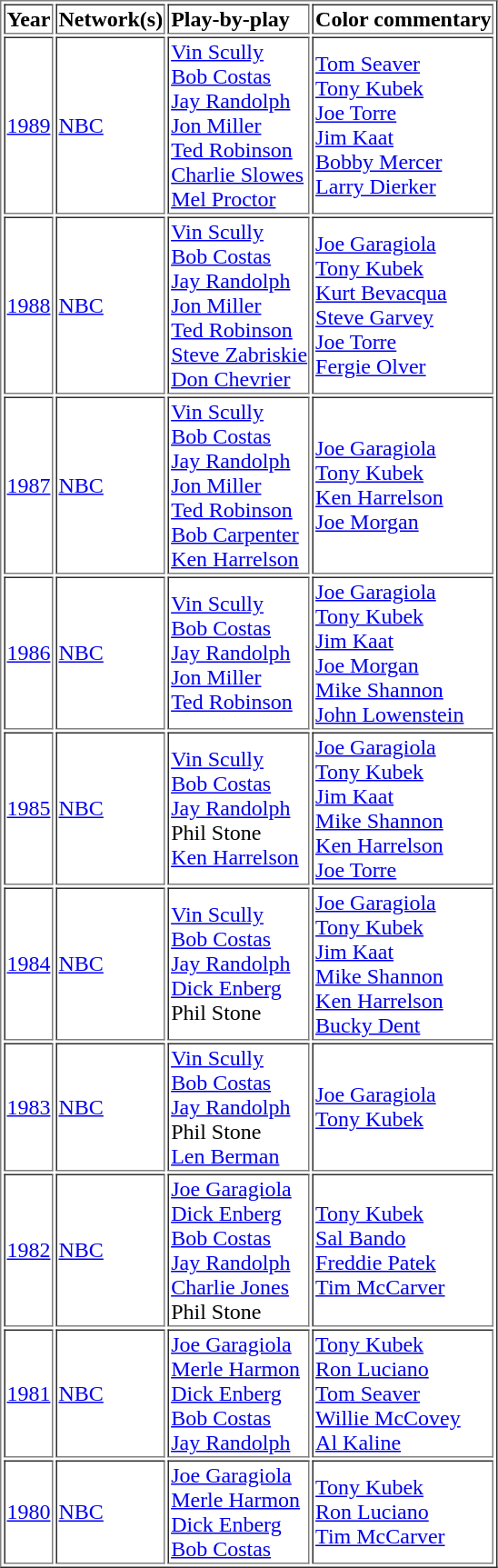<table border="1" cellpadding="1">
<tr>
<td><strong>Year</strong></td>
<td><strong>Network(s)</strong></td>
<td><strong>Play-by-play</strong></td>
<td><strong>Color commentary</strong></td>
</tr>
<tr>
<td><a href='#'>1989</a></td>
<td><a href='#'>NBC</a></td>
<td><a href='#'>Vin Scully</a><br><a href='#'>Bob Costas</a><br><a href='#'>Jay Randolph</a><br><a href='#'>Jon Miller</a><br><a href='#'>Ted Robinson</a><br><a href='#'>Charlie Slowes</a><br><a href='#'>Mel Proctor</a></td>
<td><a href='#'>Tom Seaver</a><br><a href='#'>Tony Kubek</a><br><a href='#'>Joe Torre</a><br><a href='#'>Jim Kaat</a><br><a href='#'>Bobby Mercer</a><br><a href='#'>Larry Dierker</a></td>
</tr>
<tr>
<td><a href='#'>1988</a></td>
<td><a href='#'>NBC</a></td>
<td><a href='#'>Vin Scully</a><br><a href='#'>Bob Costas</a><br><a href='#'>Jay Randolph</a><br><a href='#'>Jon Miller</a><br><a href='#'>Ted Robinson</a><br><a href='#'>Steve Zabriskie</a><br><a href='#'>Don Chevrier</a></td>
<td><a href='#'>Joe Garagiola</a><br><a href='#'>Tony Kubek</a><br><a href='#'>Kurt Bevacqua</a><br><a href='#'>Steve Garvey</a><br><a href='#'>Joe Torre</a><br><a href='#'>Fergie Olver</a></td>
</tr>
<tr>
<td><a href='#'>1987</a></td>
<td><a href='#'>NBC</a></td>
<td><a href='#'>Vin Scully</a><br><a href='#'>Bob Costas</a><br><a href='#'>Jay Randolph</a><br><a href='#'>Jon Miller</a><br><a href='#'>Ted Robinson</a><br><a href='#'>Bob Carpenter</a><br><a href='#'>Ken Harrelson</a></td>
<td><a href='#'>Joe Garagiola</a><br><a href='#'>Tony Kubek</a><br><a href='#'>Ken Harrelson</a><br><a href='#'>Joe Morgan</a></td>
</tr>
<tr>
<td><a href='#'>1986</a></td>
<td><a href='#'>NBC</a></td>
<td><a href='#'>Vin Scully</a><br><a href='#'>Bob Costas</a><br><a href='#'>Jay Randolph</a><br><a href='#'>Jon Miller</a><br><a href='#'>Ted Robinson</a></td>
<td><a href='#'>Joe Garagiola</a><br><a href='#'>Tony Kubek</a><br><a href='#'>Jim Kaat</a><br><a href='#'>Joe Morgan</a><br><a href='#'>Mike Shannon</a><br><a href='#'>John Lowenstein</a></td>
</tr>
<tr>
<td><a href='#'>1985</a></td>
<td><a href='#'>NBC</a></td>
<td><a href='#'>Vin Scully</a><br><a href='#'>Bob Costas</a><br><a href='#'>Jay Randolph</a><br>Phil Stone<br><a href='#'>Ken Harrelson</a></td>
<td><a href='#'>Joe Garagiola</a><br><a href='#'>Tony Kubek</a><br><a href='#'>Jim Kaat</a><br><a href='#'>Mike Shannon</a><br><a href='#'>Ken Harrelson</a><br><a href='#'>Joe Torre</a></td>
</tr>
<tr>
<td><a href='#'>1984</a></td>
<td><a href='#'>NBC</a></td>
<td><a href='#'>Vin Scully</a><br><a href='#'>Bob Costas</a><br><a href='#'>Jay Randolph</a><br><a href='#'>Dick Enberg</a><br>Phil Stone</td>
<td><a href='#'>Joe Garagiola</a><br><a href='#'>Tony Kubek</a><br><a href='#'>Jim Kaat</a><br><a href='#'>Mike Shannon</a><br><a href='#'>Ken Harrelson</a><br><a href='#'>Bucky Dent</a></td>
</tr>
<tr>
<td><a href='#'>1983</a></td>
<td><a href='#'>NBC</a></td>
<td><a href='#'>Vin Scully</a><br><a href='#'>Bob Costas</a><br><a href='#'>Jay Randolph</a><br>Phil Stone<br><a href='#'>Len Berman</a></td>
<td><a href='#'>Joe Garagiola</a><br><a href='#'>Tony Kubek</a></td>
</tr>
<tr>
<td><a href='#'>1982</a></td>
<td><a href='#'>NBC</a></td>
<td><a href='#'>Joe Garagiola</a><br><a href='#'>Dick Enberg</a><br><a href='#'>Bob Costas</a><br><a href='#'>Jay Randolph</a><br><a href='#'>Charlie Jones</a><br>Phil Stone</td>
<td><a href='#'>Tony Kubek</a><br><a href='#'>Sal Bando</a><br><a href='#'>Freddie Patek</a><br><a href='#'>Tim McCarver</a></td>
</tr>
<tr>
<td><a href='#'>1981</a></td>
<td><a href='#'>NBC</a></td>
<td><a href='#'>Joe Garagiola</a><br><a href='#'>Merle Harmon</a><br><a href='#'>Dick Enberg</a><br><a href='#'>Bob Costas</a><br><a href='#'>Jay Randolph</a></td>
<td><a href='#'>Tony Kubek</a><br><a href='#'>Ron Luciano</a><br><a href='#'>Tom Seaver</a><br><a href='#'>Willie McCovey</a><br><a href='#'>Al Kaline</a></td>
</tr>
<tr>
<td><a href='#'>1980</a></td>
<td><a href='#'>NBC</a></td>
<td><a href='#'>Joe Garagiola</a><br><a href='#'>Merle Harmon</a><br><a href='#'>Dick Enberg</a><br><a href='#'>Bob Costas</a></td>
<td><a href='#'>Tony Kubek</a><br><a href='#'>Ron Luciano</a><br><a href='#'>Tim McCarver</a></td>
</tr>
</table>
